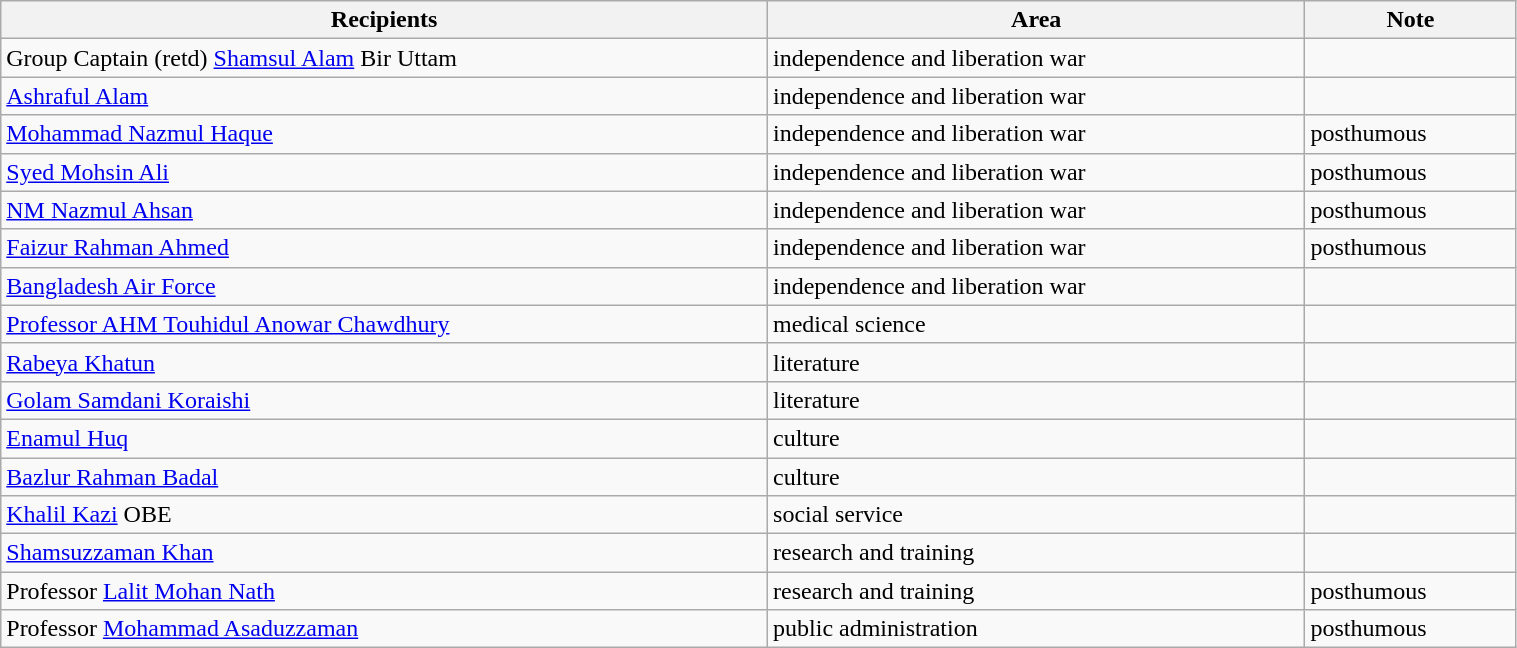<table class="wikitable" style="width:80%;">
<tr>
<th>Recipients</th>
<th>Area</th>
<th>Note</th>
</tr>
<tr>
<td>Group Captain (retd) <a href='#'>Shamsul Alam</a> Bir Uttam</td>
<td>independence and liberation war</td>
<td></td>
</tr>
<tr>
<td><a href='#'>Ashraful Alam</a></td>
<td>independence and liberation war</td>
<td></td>
</tr>
<tr>
<td><a href='#'>Mohammad Nazmul Haque</a></td>
<td>independence and liberation war</td>
<td>posthumous</td>
</tr>
<tr>
<td><a href='#'>Syed Mohsin Ali</a></td>
<td>independence and liberation war</td>
<td>posthumous</td>
</tr>
<tr>
<td><a href='#'>NM Nazmul Ahsan</a></td>
<td>independence and liberation war</td>
<td>posthumous</td>
</tr>
<tr>
<td><a href='#'>Faizur Rahman Ahmed</a></td>
<td>independence and liberation war</td>
<td>posthumous</td>
</tr>
<tr>
<td><a href='#'>Bangladesh Air Force</a></td>
<td>independence and liberation war</td>
<td></td>
</tr>
<tr>
<td><a href='#'>Professor AHM Touhidul Anowar Chawdhury</a></td>
<td>medical science</td>
<td></td>
</tr>
<tr>
<td><a href='#'>Rabeya Khatun</a></td>
<td>literature</td>
<td></td>
</tr>
<tr>
<td><a href='#'>Golam Samdani Koraishi</a></td>
<td>literature</td>
<td></td>
</tr>
<tr>
<td><a href='#'>Enamul Huq</a></td>
<td>culture</td>
<td></td>
</tr>
<tr>
<td><a href='#'>Bazlur Rahman Badal</a></td>
<td>culture</td>
<td></td>
</tr>
<tr>
<td><a href='#'>Khalil Kazi</a> OBE</td>
<td>social service</td>
<td></td>
</tr>
<tr>
<td><a href='#'>Shamsuzzaman Khan</a></td>
<td>research and training</td>
<td></td>
</tr>
<tr>
<td>Professor <a href='#'>Lalit Mohan Nath</a></td>
<td>research and training</td>
<td>posthumous</td>
</tr>
<tr>
<td>Professor <a href='#'>Mohammad Asaduzzaman</a></td>
<td>public administration</td>
<td>posthumous</td>
</tr>
</table>
